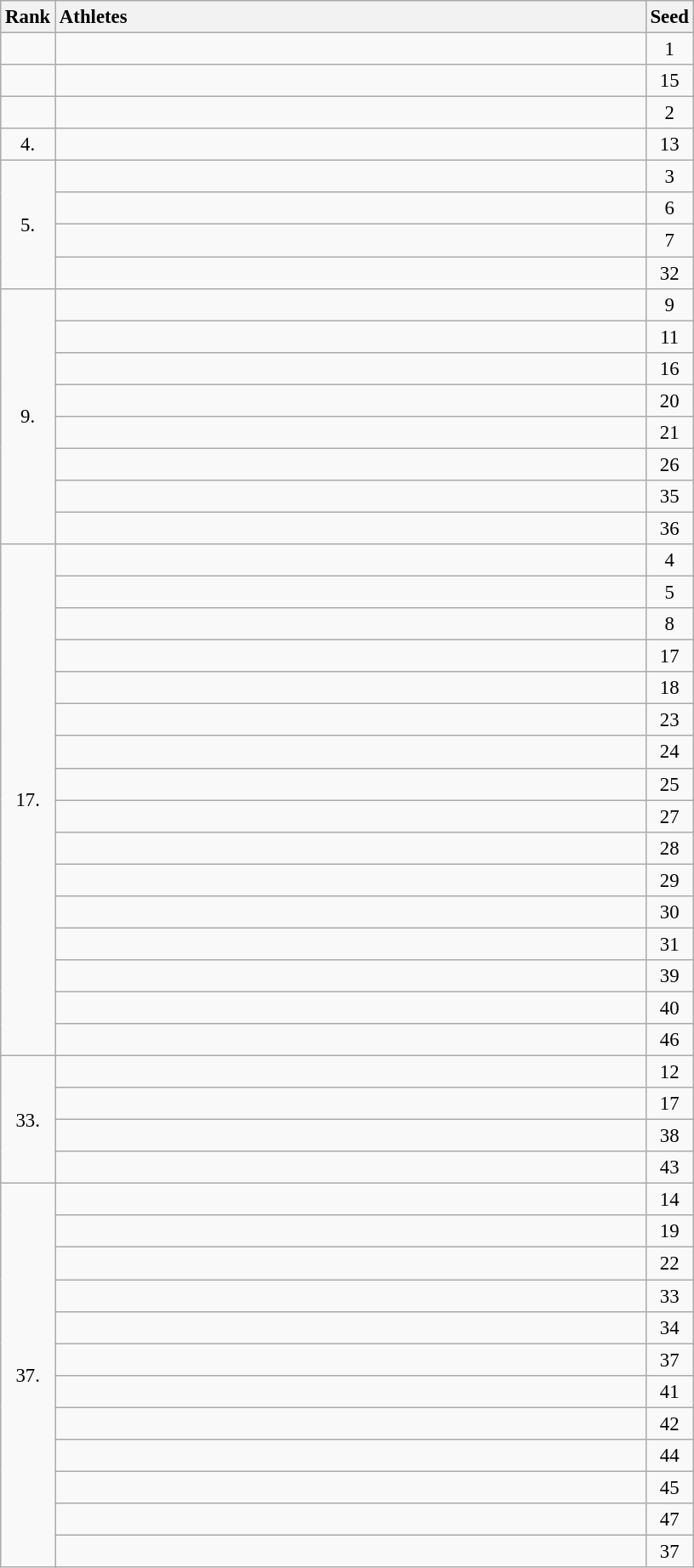<table class="wikitable" style="font-size:95%;">
<tr>
<th>Rank</th>
<th style="text-align: left; width: 30em">Athletes</th>
<th>Seed</th>
</tr>
<tr>
<td align="center"></td>
<td></td>
<td align="center">1</td>
</tr>
<tr>
<td align="center"></td>
<td></td>
<td align="center">15</td>
</tr>
<tr>
<td align="center"></td>
<td></td>
<td align="center">2</td>
</tr>
<tr>
<td align="center">4.</td>
<td></td>
<td align="center">13</td>
</tr>
<tr>
<td rowspan=4 align="center">5.</td>
<td></td>
<td align="center">3</td>
</tr>
<tr>
<td></td>
<td align="center">6</td>
</tr>
<tr>
<td></td>
<td align="center">7</td>
</tr>
<tr>
<td></td>
<td align="center">32</td>
</tr>
<tr>
<td rowspan=8 align="center">9.</td>
<td></td>
<td align="center">9</td>
</tr>
<tr>
<td></td>
<td align="center">11</td>
</tr>
<tr>
<td></td>
<td align="center">16</td>
</tr>
<tr>
<td></td>
<td align="center">20</td>
</tr>
<tr>
<td></td>
<td align="center">21</td>
</tr>
<tr>
<td></td>
<td align="center">26</td>
</tr>
<tr>
<td></td>
<td align="center">35</td>
</tr>
<tr>
<td></td>
<td align="center">36</td>
</tr>
<tr>
<td rowspan=16 align="center">17.</td>
<td></td>
<td align="center">4</td>
</tr>
<tr>
<td></td>
<td align="center">5</td>
</tr>
<tr>
<td></td>
<td align="center">8</td>
</tr>
<tr>
<td></td>
<td align="center">17</td>
</tr>
<tr>
<td></td>
<td align="center">18</td>
</tr>
<tr>
<td></td>
<td align="center">23</td>
</tr>
<tr>
<td></td>
<td align="center">24</td>
</tr>
<tr>
<td></td>
<td align="center">25</td>
</tr>
<tr>
<td></td>
<td align="center">27</td>
</tr>
<tr>
<td></td>
<td align="center">28</td>
</tr>
<tr>
<td></td>
<td align="center">29</td>
</tr>
<tr>
<td></td>
<td align="center">30</td>
</tr>
<tr>
<td></td>
<td align="center">31</td>
</tr>
<tr>
<td></td>
<td align="center">39</td>
</tr>
<tr>
<td></td>
<td align="center">40</td>
</tr>
<tr>
<td></td>
<td align="center">46</td>
</tr>
<tr>
<td rowspan=4 align="center">33.</td>
<td></td>
<td align="center">12</td>
</tr>
<tr>
<td></td>
<td align="center">17</td>
</tr>
<tr>
<td></td>
<td align="center">38</td>
</tr>
<tr>
<td></td>
<td align="center">43</td>
</tr>
<tr>
<td rowspan=12 align="center">37.</td>
<td></td>
<td align="center">14</td>
</tr>
<tr>
<td></td>
<td align="center">19</td>
</tr>
<tr>
<td></td>
<td align="center">22</td>
</tr>
<tr>
<td></td>
<td align="center">33</td>
</tr>
<tr>
<td></td>
<td align="center">34</td>
</tr>
<tr>
<td></td>
<td align="center">37</td>
</tr>
<tr>
<td></td>
<td align="center">41</td>
</tr>
<tr>
<td></td>
<td align="center">42</td>
</tr>
<tr>
<td></td>
<td align="center">44</td>
</tr>
<tr>
<td></td>
<td align="center">45</td>
</tr>
<tr>
<td></td>
<td align="center">47</td>
</tr>
<tr>
<td></td>
<td align="center">37</td>
</tr>
</table>
